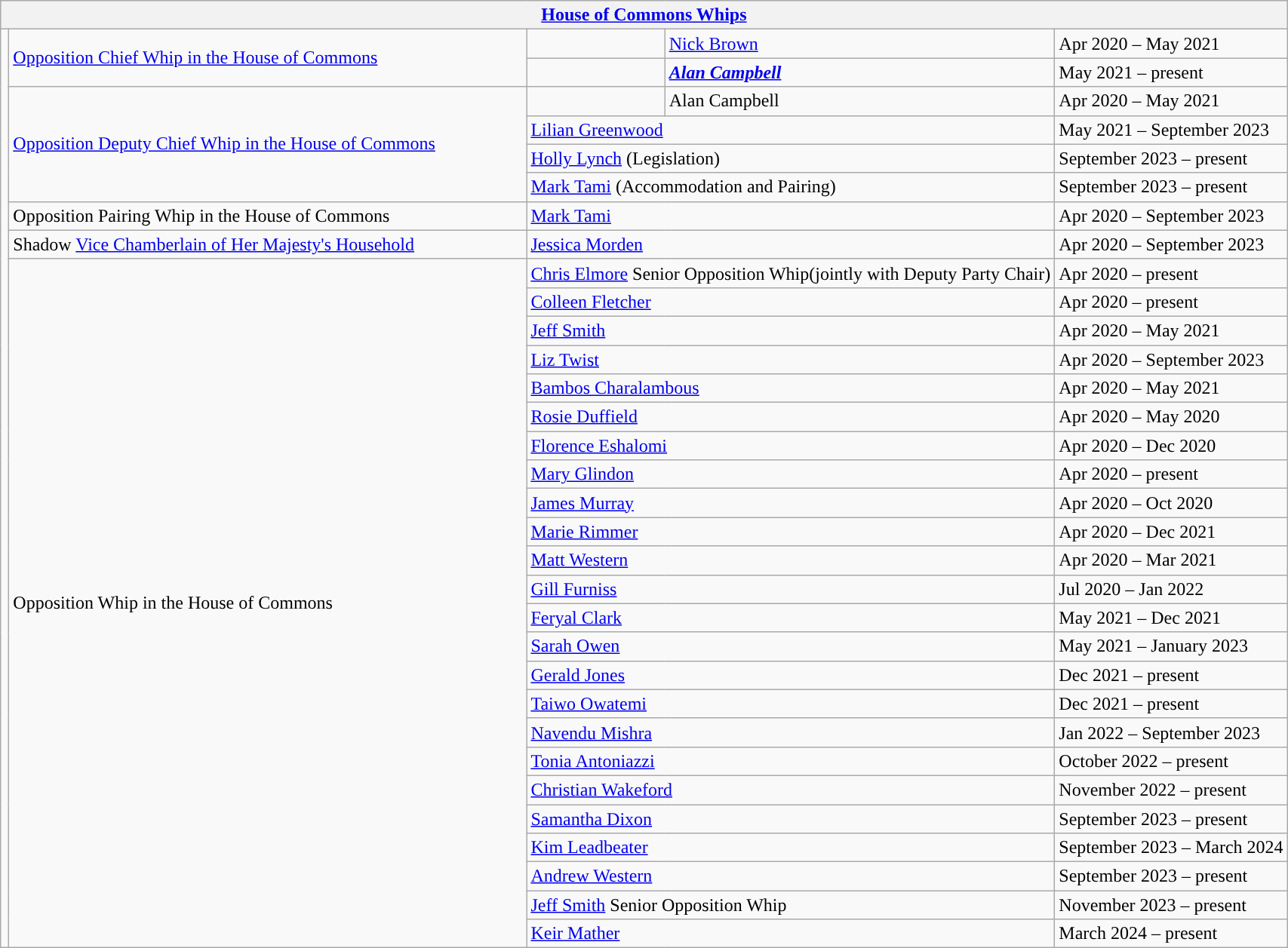<table class="wikitable">
<tr>
<th colspan="5"><a href='#'>House of Commons Whips</a></th>
</tr>
<tr>
<td rowspan="32" style="background: "></td>
<td rowspan="2" style="width: 450px;"><a href='#'>Opposition Chief Whip in the House of Commons</a></td>
<td style="background: "></td>
<td style="width: 337px;"><a href='#'>Nick Brown</a></td>
<td>Apr 2020 – May 2021</td>
</tr>
<tr>
<td style="background: "></td>
<td><strong><em><a href='#'>Alan Campbell</a></em></strong></td>
<td>May 2021 – present</td>
</tr>
<tr>
<td rowspan="4"><a href='#'>Opposition Deputy Chief Whip in the House of Commons</a></td>
<td style="background: "></td>
<td>Alan Campbell</td>
<td>Apr 2020 – May 2021</td>
</tr>
<tr>
<td colspan="2"><a href='#'>Lilian Greenwood</a></td>
<td>May 2021 – September 2023</td>
</tr>
<tr>
<td colspan="2"><a href='#'>Holly Lynch</a> (Legislation)</td>
<td>September 2023 – present</td>
</tr>
<tr>
<td colspan="2"><a href='#'>Mark Tami</a> (Accommodation and Pairing)</td>
<td>September 2023 – present</td>
</tr>
<tr>
<td>Opposition Pairing Whip in the House of Commons</td>
<td colspan="2"><a href='#'>Mark Tami</a></td>
<td>Apr 2020 – September 2023</td>
</tr>
<tr>
<td>Shadow <a href='#'>Vice Chamberlain of Her Majesty's Household</a></td>
<td colspan="2"><a href='#'>Jessica Morden</a></td>
<td>Apr 2020 – September 2023</td>
</tr>
<tr>
<td rowspan="24">Opposition Whip in the House of Commons</td>
<td colspan="2"><a href='#'>Chris Elmore</a> Senior Opposition Whip(jointly with Deputy Party Chair)</td>
<td>Apr 2020 – present</td>
</tr>
<tr>
<td colspan="2"><a href='#'>Colleen Fletcher</a></td>
<td>Apr 2020 – present</td>
</tr>
<tr>
<td colspan="2"><a href='#'>Jeff Smith</a></td>
<td>Apr 2020 – May 2021</td>
</tr>
<tr>
<td colspan="2"><a href='#'>Liz Twist</a></td>
<td>Apr 2020 – September 2023</td>
</tr>
<tr>
<td colspan="2"><a href='#'>Bambos Charalambous</a></td>
<td>Apr 2020 – May 2021</td>
</tr>
<tr>
<td colspan="2"><a href='#'>Rosie Duffield</a></td>
<td>Apr 2020 – May 2020</td>
</tr>
<tr>
<td colspan="2"><a href='#'>Florence Eshalomi</a></td>
<td>Apr 2020 – Dec 2020</td>
</tr>
<tr>
<td colspan="2"><a href='#'>Mary Glindon</a></td>
<td>Apr 2020 – present</td>
</tr>
<tr>
<td colspan="2"><a href='#'>James Murray</a></td>
<td>Apr 2020 – Oct 2020</td>
</tr>
<tr>
<td colspan="2"><a href='#'>Marie Rimmer</a></td>
<td>Apr 2020 – Dec 2021</td>
</tr>
<tr>
<td colspan="2"><a href='#'>Matt Western</a></td>
<td>Apr 2020 – Mar 2021</td>
</tr>
<tr>
<td colspan="2"><a href='#'>Gill Furniss</a></td>
<td>Jul 2020 – Jan 2022</td>
</tr>
<tr>
<td colspan="2"><a href='#'>Feryal Clark</a></td>
<td>May 2021 – Dec 2021</td>
</tr>
<tr>
<td colspan="2"><a href='#'>Sarah Owen</a></td>
<td>May 2021 – January 2023</td>
</tr>
<tr>
<td colspan="2"><a href='#'>Gerald Jones</a></td>
<td>Dec 2021 – present</td>
</tr>
<tr>
<td colspan="2"><a href='#'>Taiwo Owatemi</a></td>
<td>Dec 2021 – present</td>
</tr>
<tr>
<td colspan="2"><a href='#'>Navendu Mishra</a></td>
<td>Jan 2022 – September 2023</td>
</tr>
<tr>
<td colspan="2"><a href='#'>Tonia Antoniazzi</a></td>
<td>October 2022 – present</td>
</tr>
<tr>
<td colspan="2"><a href='#'>Christian Wakeford</a></td>
<td>November 2022 – present</td>
</tr>
<tr>
<td colspan="2"><a href='#'>Samantha Dixon</a></td>
<td>September 2023 – present</td>
</tr>
<tr>
<td colspan="2"><a href='#'>Kim Leadbeater</a></td>
<td>September 2023 – March 2024</td>
</tr>
<tr>
<td colspan="2"><a href='#'>Andrew Western</a></td>
<td>September 2023 – present</td>
</tr>
<tr>
<td colspan="2"><a href='#'>Jeff Smith</a> Senior Opposition Whip</td>
<td>November 2023 – present</td>
</tr>
<tr>
<td colspan="2"><a href='#'>Keir Mather</a></td>
<td>March 2024 – present</td>
</tr>
</table>
